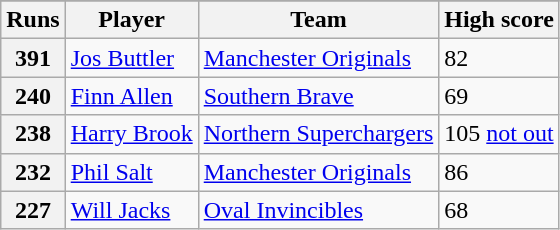<table class="wikitable" style="max-width:30em;">
<tr>
</tr>
<tr>
<th>Runs</th>
<th>Player</th>
<th>Team</th>
<th>High score</th>
</tr>
<tr>
<th>391</th>
<td><a href='#'>Jos Buttler</a></td>
<td><a href='#'>Manchester Originals</a></td>
<td>82</td>
</tr>
<tr>
<th>240</th>
<td><a href='#'>Finn Allen</a></td>
<td><a href='#'>Southern Brave</a></td>
<td>69</td>
</tr>
<tr>
<th>238</th>
<td><a href='#'>Harry Brook</a></td>
<td><a href='#'>Northern Superchargers</a></td>
<td>105 <a href='#'>not out</a></td>
</tr>
<tr>
<th>232</th>
<td><a href='#'>Phil Salt</a></td>
<td><a href='#'>Manchester Originals</a></td>
<td>86</td>
</tr>
<tr>
<th>227</th>
<td><a href='#'>Will Jacks</a></td>
<td><a href='#'>Oval Invincibles</a></td>
<td>68</td>
</tr>
</table>
